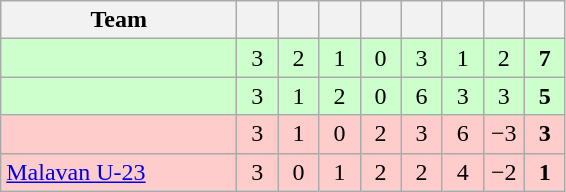<table class="wikitable" style="text-align:center;">
<tr>
<th width=150>Team</th>
<th width=20 abbr="Played"></th>
<th width=20 abbr="Won"></th>
<th width=20 abbr="Drawn"></th>
<th width=20 abbr="Lost"></th>
<th width=20 abbr="Goals for"></th>
<th width=20 abbr="Goals against"></th>
<th width=20 abbr="Goal difference"></th>
<th width=20 abbr="Points"></th>
</tr>
<tr bgcolor="#ccffcc">
<td align="left"></td>
<td>3</td>
<td>2</td>
<td>1</td>
<td>0</td>
<td>3</td>
<td>1</td>
<td>2</td>
<td><strong>7</strong></td>
</tr>
<tr bgcolor="#ccffcc">
<td align="left"></td>
<td>3</td>
<td>1</td>
<td>2</td>
<td>0</td>
<td>6</td>
<td>3</td>
<td>3</td>
<td><strong>5</strong></td>
</tr>
<tr bgcolor="#ffcccc">
<td align="left"></td>
<td>3</td>
<td>1</td>
<td>0</td>
<td>2</td>
<td>3</td>
<td>6</td>
<td>−3</td>
<td><strong>3</strong></td>
</tr>
<tr bgcolor="#ffcccc">
<td align="left"> <a href='#'>Malavan U-23</a></td>
<td>3</td>
<td>0</td>
<td>1</td>
<td>2</td>
<td>2</td>
<td>4</td>
<td>−2</td>
<td><strong>1</strong></td>
</tr>
</table>
